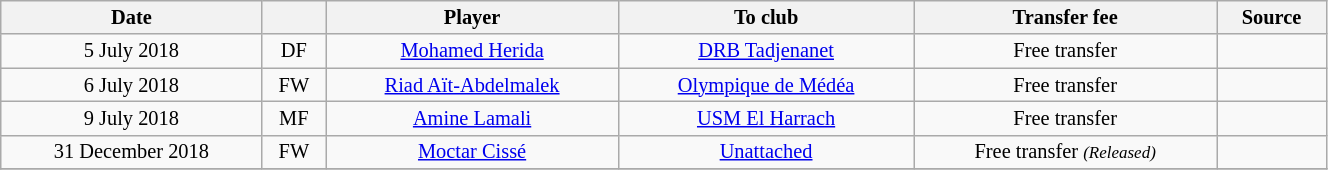<table class="wikitable sortable" style="width:70%; text-align:center; font-size:85%; text-align:centre;">
<tr>
<th>Date</th>
<th></th>
<th>Player</th>
<th>To club</th>
<th>Transfer fee</th>
<th>Source</th>
</tr>
<tr>
<td>5 July 2018</td>
<td>DF</td>
<td> <a href='#'>Mohamed Herida</a></td>
<td><a href='#'>DRB Tadjenanet</a></td>
<td>Free transfer</td>
<td></td>
</tr>
<tr>
<td>6 July 2018</td>
<td>FW</td>
<td> <a href='#'>Riad Aït-Abdelmalek</a></td>
<td><a href='#'>Olympique de Médéa</a></td>
<td>Free transfer</td>
<td></td>
</tr>
<tr>
<td>9 July 2018</td>
<td>MF</td>
<td> <a href='#'>Amine Lamali</a></td>
<td><a href='#'>USM El Harrach</a></td>
<td>Free transfer</td>
<td></td>
</tr>
<tr>
<td>31 December 2018</td>
<td>FW</td>
<td> <a href='#'>Moctar Cissé</a></td>
<td><a href='#'>Unattached</a></td>
<td>Free transfer <small><em>(Released)</em></small></td>
<td></td>
</tr>
<tr>
</tr>
</table>
